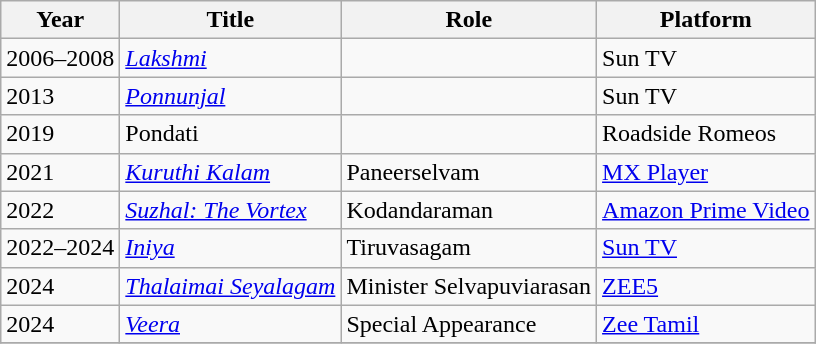<table class="wikitable">
<tr>
<th scope="col">Year</th>
<th scope="col">Title</th>
<th scope="col">Role</th>
<th scope="col">Platform</th>
</tr>
<tr>
<td>2006–2008</td>
<td><em><a href='#'>Lakshmi</a></em></td>
<td></td>
<td>Sun TV</td>
</tr>
<tr>
<td>2013</td>
<td><em><a href='#'>Ponnunjal</a></em></td>
<td></td>
<td>Sun TV</td>
</tr>
<tr>
<td>2019</td>
<td>Pondati</td>
<td></td>
<td>Roadside Romeos</td>
</tr>
<tr>
<td>2021</td>
<td><em><a href='#'>Kuruthi Kalam</a></em></td>
<td>Paneerselvam</td>
<td><a href='#'>MX Player</a></td>
</tr>
<tr>
<td>2022</td>
<td><em><a href='#'>Suzhal: The Vortex</a></em></td>
<td>Kodandaraman</td>
<td><a href='#'>Amazon Prime Video</a></td>
</tr>
<tr>
<td>2022–2024</td>
<td><em><a href='#'>Iniya</a></em></td>
<td>Tiruvasagam</td>
<td><a href='#'>Sun TV</a></td>
</tr>
<tr>
<td>2024</td>
<td><em><a href='#'>Thalaimai Seyalagam</a></em></td>
<td>Minister Selvapuviarasan</td>
<td><a href='#'>ZEE5</a></td>
</tr>
<tr>
<td>2024</td>
<td><em><a href='#'>Veera</a></em></td>
<td>Special Appearance</td>
<td><a href='#'>Zee Tamil</a></td>
</tr>
<tr>
</tr>
</table>
